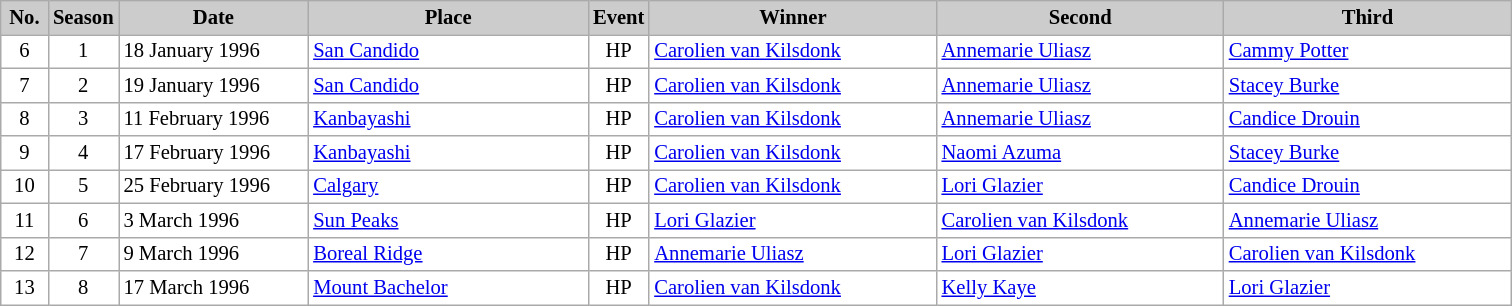<table class="wikitable plainrowheaders" style="background:#fff; font-size:86%; border:grey solid 1px; border-collapse:collapse;">
<tr style="background:#ccc; text-align:center;">
<th scope="col" style="background:#ccc; width:25px;">No.</th>
<th scope="col" style="background:#ccc; width:30px;">Season</th>
<th scope="col" style="background:#ccc; width:120px;">Date</th>
<th scope="col" style="background:#ccc; width:180px;">Place</th>
<th scope="col" style="background:#ccc; width:15px;">Event</th>
<th scope="col" style="background:#ccc; width:185px;">Winner</th>
<th scope="col" style="background:#ccc; width:185px;">Second</th>
<th scope="col" style="background:#ccc; width:185px;">Third</th>
</tr>
<tr>
<td align=center>6</td>
<td align=center>1</td>
<td>18 January 1996</td>
<td> <a href='#'>San Candido</a></td>
<td align=center>HP</td>
<td> <a href='#'>Carolien van Kilsdonk</a></td>
<td> <a href='#'>Annemarie Uliasz</a></td>
<td> <a href='#'>Cammy Potter</a></td>
</tr>
<tr>
<td align=center>7</td>
<td align=center>2</td>
<td>19 January 1996</td>
<td> <a href='#'>San Candido</a></td>
<td align=center>HP</td>
<td> <a href='#'>Carolien van Kilsdonk</a></td>
<td> <a href='#'>Annemarie Uliasz</a></td>
<td> <a href='#'>Stacey Burke</a></td>
</tr>
<tr>
<td align=center>8</td>
<td align=center>3</td>
<td>11 February 1996</td>
<td> <a href='#'>Kanbayashi</a></td>
<td align=center>HP</td>
<td> <a href='#'>Carolien van Kilsdonk</a></td>
<td> <a href='#'>Annemarie Uliasz</a></td>
<td> <a href='#'>Candice Drouin</a></td>
</tr>
<tr>
<td align=center>9</td>
<td align=center>4</td>
<td>17 February 1996</td>
<td> <a href='#'>Kanbayashi</a></td>
<td align=center>HP</td>
<td> <a href='#'>Carolien van Kilsdonk</a></td>
<td> <a href='#'>Naomi Azuma</a></td>
<td> <a href='#'>Stacey Burke</a></td>
</tr>
<tr>
<td align=center>10</td>
<td align=center>5</td>
<td>25 February 1996</td>
<td> <a href='#'>Calgary</a></td>
<td align=center>HP</td>
<td> <a href='#'>Carolien van Kilsdonk</a></td>
<td> <a href='#'>Lori Glazier</a></td>
<td> <a href='#'>Candice Drouin</a></td>
</tr>
<tr>
<td align=center>11</td>
<td align=center>6</td>
<td>3 March 1996</td>
<td> <a href='#'>Sun Peaks</a></td>
<td align=center>HP</td>
<td> <a href='#'>Lori Glazier</a></td>
<td> <a href='#'>Carolien van Kilsdonk</a></td>
<td> <a href='#'>Annemarie Uliasz</a></td>
</tr>
<tr>
<td align=center>12</td>
<td align=center>7</td>
<td>9 March 1996</td>
<td> <a href='#'>Boreal Ridge</a></td>
<td align=center>HP</td>
<td> <a href='#'>Annemarie Uliasz</a></td>
<td> <a href='#'>Lori Glazier</a></td>
<td> <a href='#'>Carolien van Kilsdonk</a></td>
</tr>
<tr>
<td align=center>13</td>
<td align=center>8</td>
<td>17 March 1996</td>
<td> <a href='#'>Mount Bachelor</a></td>
<td align=center>HP</td>
<td> <a href='#'>Carolien van Kilsdonk</a></td>
<td> <a href='#'>Kelly Kaye</a></td>
<td> <a href='#'>Lori Glazier</a></td>
</tr>
</table>
